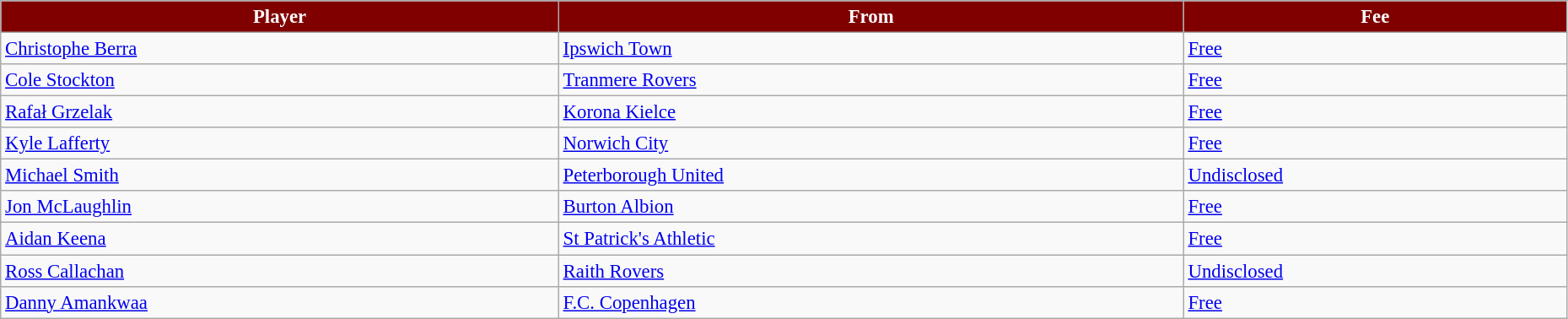<table class="wikitable" style="text-align:left; font-size:95%;width:98%;">
<tr>
<th style="background:maroon; color:white;">Player</th>
<th style="background:maroon; color:white;">From</th>
<th style="background:maroon; color:white;">Fee</th>
</tr>
<tr>
<td> <a href='#'>Christophe Berra</a></td>
<td> <a href='#'>Ipswich Town</a></td>
<td><a href='#'>Free</a></td>
</tr>
<tr>
<td> <a href='#'>Cole Stockton</a></td>
<td> <a href='#'>Tranmere Rovers</a></td>
<td><a href='#'>Free</a></td>
</tr>
<tr>
<td> <a href='#'>Rafał Grzelak</a></td>
<td> <a href='#'>Korona Kielce</a></td>
<td><a href='#'>Free</a></td>
</tr>
<tr>
<td> <a href='#'>Kyle Lafferty</a></td>
<td> <a href='#'>Norwich City</a></td>
<td><a href='#'>Free</a></td>
</tr>
<tr>
<td> <a href='#'>Michael Smith</a></td>
<td> <a href='#'>Peterborough United</a></td>
<td><a href='#'>Undisclosed</a></td>
</tr>
<tr>
<td> <a href='#'>Jon McLaughlin</a></td>
<td> <a href='#'>Burton Albion</a></td>
<td><a href='#'>Free</a></td>
</tr>
<tr>
<td> <a href='#'>Aidan Keena</a></td>
<td> <a href='#'>St Patrick's Athletic</a></td>
<td><a href='#'>Free</a></td>
</tr>
<tr>
<td> <a href='#'>Ross Callachan</a></td>
<td> <a href='#'>Raith Rovers</a></td>
<td><a href='#'>Undisclosed</a></td>
</tr>
<tr>
<td> <a href='#'>Danny Amankwaa</a></td>
<td> <a href='#'>F.C. Copenhagen</a></td>
<td><a href='#'>Free</a></td>
</tr>
</table>
